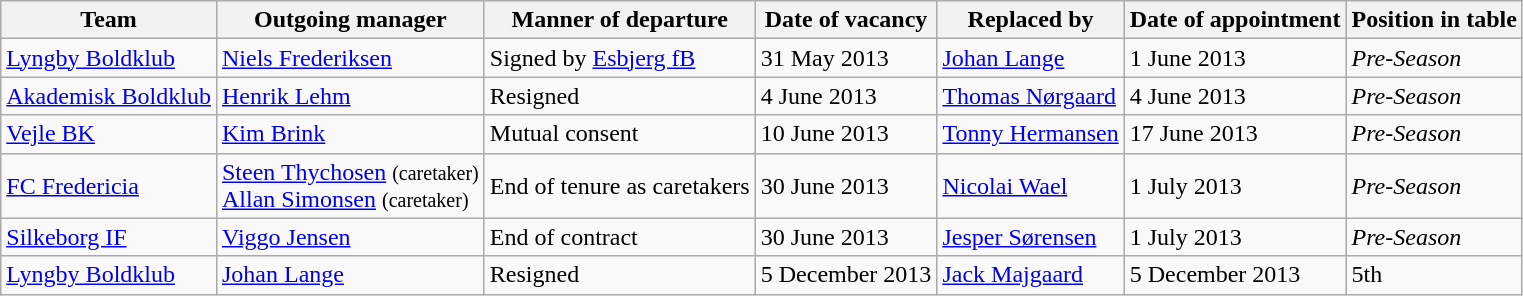<table class="wikitable">
<tr>
<th>Team</th>
<th>Outgoing manager</th>
<th>Manner of departure</th>
<th>Date of vacancy</th>
<th>Replaced by</th>
<th>Date of appointment</th>
<th>Position in table</th>
</tr>
<tr>
<td><a href='#'>Lyngby Boldklub</a></td>
<td> <a href='#'>Niels Frederiksen</a></td>
<td>Signed by <a href='#'>Esbjerg fB</a></td>
<td>31 May 2013</td>
<td> <a href='#'>Johan Lange</a></td>
<td>1 June 2013</td>
<td><em>Pre-Season</em></td>
</tr>
<tr>
<td><a href='#'>Akademisk Boldklub</a></td>
<td> <a href='#'>Henrik Lehm</a></td>
<td>Resigned</td>
<td>4 June 2013</td>
<td> <a href='#'>Thomas Nørgaard</a></td>
<td>4 June 2013</td>
<td><em>Pre-Season</em></td>
</tr>
<tr>
<td><a href='#'>Vejle BK</a></td>
<td> <a href='#'>Kim Brink</a></td>
<td>Mutual consent</td>
<td>10 June 2013</td>
<td> <a href='#'>Tonny Hermansen</a></td>
<td>17 June 2013</td>
<td><em>Pre-Season</em></td>
</tr>
<tr>
<td><a href='#'>FC Fredericia</a></td>
<td> <a href='#'>Steen Thychosen</a> <small>(caretaker)</small><br> <a href='#'>Allan Simonsen</a> <small>(caretaker)</small></td>
<td>End of tenure as caretakers</td>
<td>30 June 2013</td>
<td> <a href='#'>Nicolai Wael</a></td>
<td>1 July 2013</td>
<td><em>Pre-Season</em></td>
</tr>
<tr>
<td><a href='#'>Silkeborg IF</a></td>
<td> <a href='#'>Viggo Jensen</a></td>
<td>End of contract</td>
<td>30 June 2013</td>
<td> <a href='#'>Jesper Sørensen</a></td>
<td>1 July 2013</td>
<td><em>Pre-Season</em></td>
</tr>
<tr>
<td><a href='#'>Lyngby Boldklub</a></td>
<td> <a href='#'>Johan Lange</a></td>
<td>Resigned</td>
<td>5 December 2013</td>
<td> <a href='#'>Jack Majgaard</a></td>
<td>5 December 2013</td>
<td>5th</td>
</tr>
</table>
